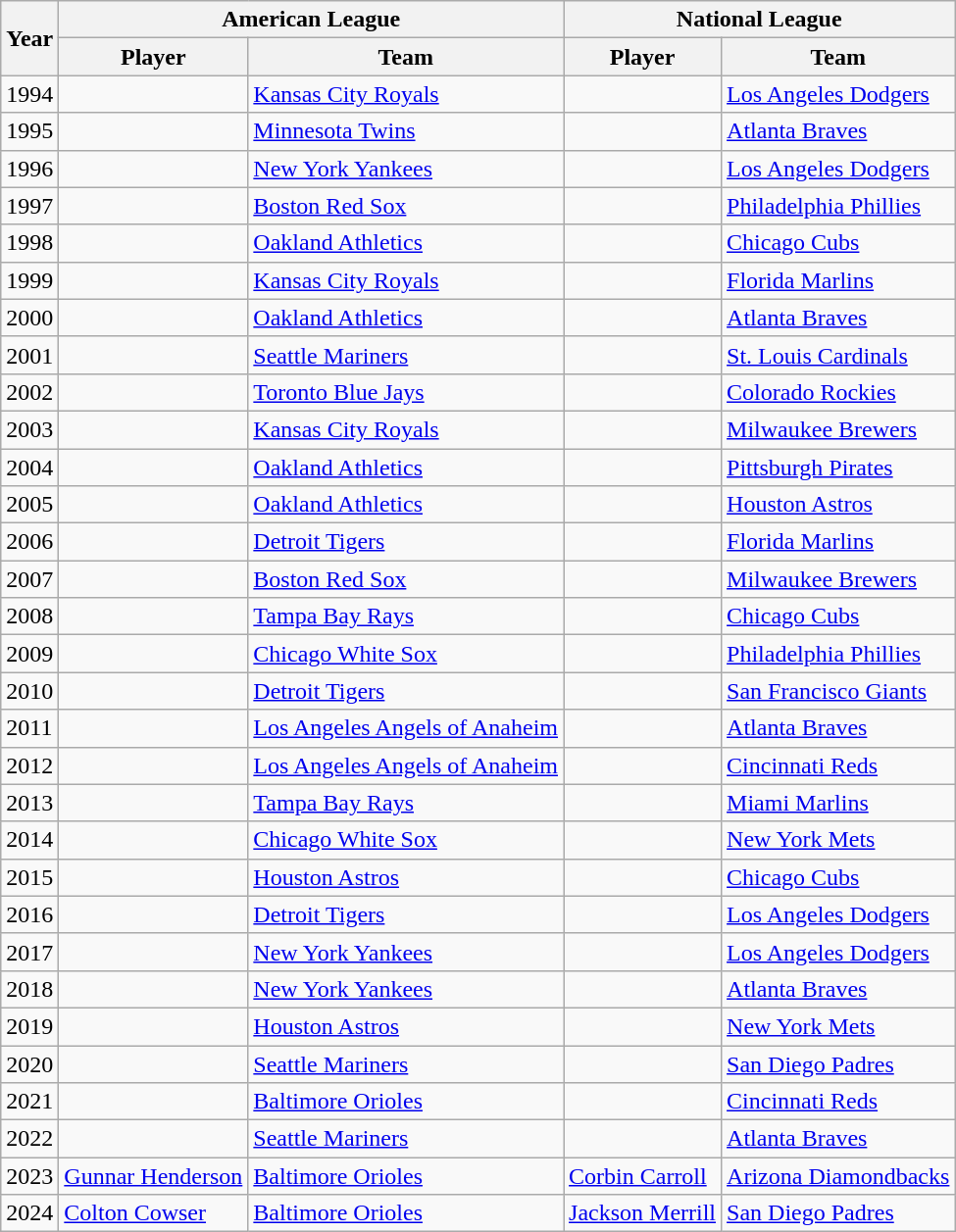<table class="wikitable">
<tr>
<th rowspan=2>Year</th>
<th colspan=2>American League</th>
<th colspan=2>National League</th>
</tr>
<tr>
<th>Player</th>
<th>Team</th>
<th>Player</th>
<th>Team</th>
</tr>
<tr>
<td>1994</td>
<td></td>
<td><a href='#'>Kansas City Royals</a></td>
<td></td>
<td><a href='#'>Los Angeles Dodgers</a></td>
</tr>
<tr>
<td>1995</td>
<td></td>
<td><a href='#'>Minnesota Twins</a></td>
<td></td>
<td><a href='#'>Atlanta Braves</a></td>
</tr>
<tr>
<td>1996</td>
<td></td>
<td><a href='#'>New York Yankees</a></td>
<td></td>
<td><a href='#'>Los Angeles Dodgers</a></td>
</tr>
<tr>
<td>1997</td>
<td></td>
<td><a href='#'>Boston Red Sox</a></td>
<td></td>
<td><a href='#'>Philadelphia Phillies</a></td>
</tr>
<tr>
<td>1998</td>
<td></td>
<td><a href='#'>Oakland Athletics</a></td>
<td></td>
<td><a href='#'>Chicago Cubs</a></td>
</tr>
<tr>
<td>1999</td>
<td></td>
<td><a href='#'>Kansas City Royals</a></td>
<td></td>
<td><a href='#'>Florida Marlins</a></td>
</tr>
<tr>
<td>2000</td>
<td></td>
<td><a href='#'>Oakland Athletics</a></td>
<td></td>
<td><a href='#'>Atlanta Braves</a></td>
</tr>
<tr>
<td>2001</td>
<td></td>
<td><a href='#'>Seattle Mariners</a></td>
<td></td>
<td><a href='#'>St. Louis Cardinals</a></td>
</tr>
<tr>
<td>2002</td>
<td></td>
<td><a href='#'>Toronto Blue Jays</a></td>
<td></td>
<td><a href='#'>Colorado Rockies</a></td>
</tr>
<tr>
<td>2003</td>
<td></td>
<td><a href='#'>Kansas City Royals</a></td>
<td></td>
<td><a href='#'>Milwaukee Brewers</a></td>
</tr>
<tr>
<td>2004</td>
<td></td>
<td><a href='#'>Oakland Athletics</a></td>
<td></td>
<td><a href='#'>Pittsburgh Pirates</a></td>
</tr>
<tr>
<td>2005</td>
<td></td>
<td><a href='#'>Oakland Athletics</a></td>
<td></td>
<td><a href='#'>Houston Astros</a></td>
</tr>
<tr>
<td>2006</td>
<td></td>
<td><a href='#'>Detroit Tigers</a></td>
<td></td>
<td><a href='#'>Florida Marlins</a></td>
</tr>
<tr>
<td>2007</td>
<td></td>
<td><a href='#'>Boston Red Sox</a></td>
<td></td>
<td><a href='#'>Milwaukee Brewers</a></td>
</tr>
<tr>
<td>2008</td>
<td></td>
<td><a href='#'>Tampa Bay Rays</a></td>
<td></td>
<td><a href='#'>Chicago Cubs</a></td>
</tr>
<tr>
<td>2009</td>
<td></td>
<td><a href='#'>Chicago White Sox</a></td>
<td></td>
<td><a href='#'>Philadelphia Phillies</a></td>
</tr>
<tr>
<td>2010</td>
<td></td>
<td><a href='#'>Detroit Tigers</a></td>
<td></td>
<td><a href='#'>San Francisco Giants</a></td>
</tr>
<tr>
<td>2011</td>
<td></td>
<td><a href='#'>Los Angeles Angels of Anaheim</a></td>
<td></td>
<td><a href='#'>Atlanta Braves</a></td>
</tr>
<tr>
<td>2012</td>
<td></td>
<td><a href='#'>Los Angeles Angels of Anaheim</a></td>
<td></td>
<td><a href='#'>Cincinnati Reds</a></td>
</tr>
<tr>
<td>2013</td>
<td></td>
<td><a href='#'>Tampa Bay Rays</a></td>
<td></td>
<td><a href='#'>Miami Marlins</a></td>
</tr>
<tr>
<td>2014</td>
<td></td>
<td><a href='#'>Chicago White Sox</a></td>
<td></td>
<td><a href='#'>New York Mets</a></td>
</tr>
<tr>
<td>2015</td>
<td></td>
<td><a href='#'>Houston Astros</a></td>
<td></td>
<td><a href='#'>Chicago Cubs</a></td>
</tr>
<tr>
<td>2016</td>
<td></td>
<td><a href='#'>Detroit Tigers</a></td>
<td></td>
<td><a href='#'>Los Angeles Dodgers</a></td>
</tr>
<tr>
<td>2017</td>
<td></td>
<td><a href='#'>New York Yankees</a></td>
<td></td>
<td><a href='#'>Los Angeles Dodgers</a></td>
</tr>
<tr>
<td>2018</td>
<td></td>
<td><a href='#'>New York Yankees</a></td>
<td></td>
<td><a href='#'>Atlanta Braves</a></td>
</tr>
<tr>
<td>2019</td>
<td></td>
<td><a href='#'>Houston Astros</a></td>
<td></td>
<td><a href='#'>New York Mets</a></td>
</tr>
<tr>
<td>2020</td>
<td></td>
<td><a href='#'>Seattle Mariners</a></td>
<td></td>
<td><a href='#'>San Diego Padres</a></td>
</tr>
<tr>
<td>2021</td>
<td></td>
<td><a href='#'>Baltimore Orioles</a></td>
<td></td>
<td><a href='#'>Cincinnati Reds</a></td>
</tr>
<tr>
<td>2022</td>
<td></td>
<td><a href='#'>Seattle Mariners</a></td>
<td></td>
<td><a href='#'>Atlanta Braves</a></td>
</tr>
<tr>
<td>2023</td>
<td><a href='#'>Gunnar Henderson</a></td>
<td><a href='#'>Baltimore Orioles</a></td>
<td><a href='#'>Corbin Carroll</a></td>
<td><a href='#'>Arizona Diamondbacks</a></td>
</tr>
<tr>
<td>2024</td>
<td><a href='#'>Colton Cowser</a></td>
<td><a href='#'>Baltimore Orioles</a></td>
<td><a href='#'>Jackson Merrill</a></td>
<td><a href='#'>San Diego Padres</a></td>
</tr>
</table>
